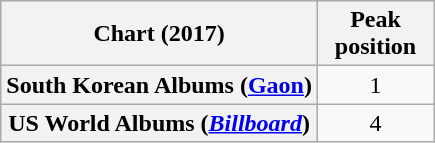<table class="wikitable sortable plainrowheaders" style="text-align:center;">
<tr>
<th>Chart (2017)</th>
<th width="70">Peak<br>position</th>
</tr>
<tr>
<th scope="row">South Korean Albums (<a href='#'>Gaon</a>)</th>
<td>1</td>
</tr>
<tr>
<th scope="row">US World Albums (<em><a href='#'>Billboard</a></em>)</th>
<td>4</td>
</tr>
</table>
